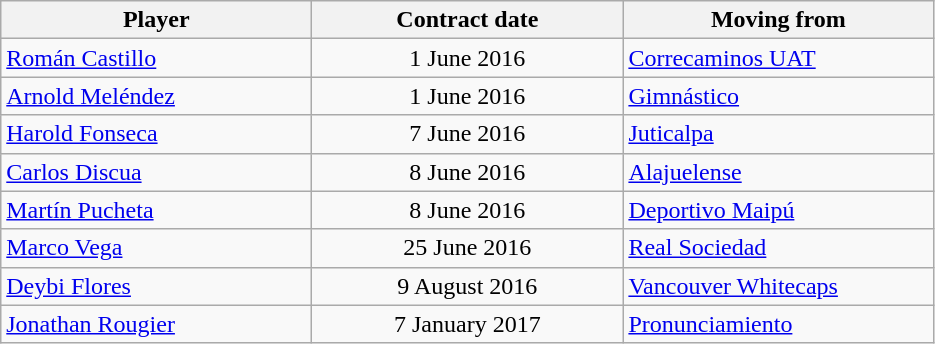<table class="wikitable">
<tr>
<th width="200">Player</th>
<th width="200">Contract date</th>
<th width="200">Moving from</th>
</tr>
<tr>
<td> <a href='#'>Román Castillo</a></td>
<td align="center">1 June 2016</td>
<td> <a href='#'>Correcaminos UAT</a></td>
</tr>
<tr>
<td> <a href='#'>Arnold Meléndez</a></td>
<td align="center">1 June 2016</td>
<td> <a href='#'>Gimnástico</a></td>
</tr>
<tr>
<td> <a href='#'>Harold Fonseca</a></td>
<td align="center">7 June 2016</td>
<td> <a href='#'>Juticalpa</a></td>
</tr>
<tr>
<td> <a href='#'>Carlos Discua</a></td>
<td align="center">8 June 2016</td>
<td> <a href='#'>Alajuelense</a></td>
</tr>
<tr>
<td> <a href='#'>Martín Pucheta</a></td>
<td align="center">8 June 2016</td>
<td> <a href='#'>Deportivo Maipú</a></td>
</tr>
<tr>
<td> <a href='#'>Marco Vega</a></td>
<td align="center">25 June 2016</td>
<td> <a href='#'>Real Sociedad</a></td>
</tr>
<tr>
<td> <a href='#'>Deybi Flores</a></td>
<td align="center">9 August 2016</td>
<td> <a href='#'>Vancouver Whitecaps</a></td>
</tr>
<tr>
<td> <a href='#'>Jonathan Rougier</a></td>
<td align="center">7 January 2017</td>
<td> <a href='#'>Pronunciamiento</a></td>
</tr>
</table>
